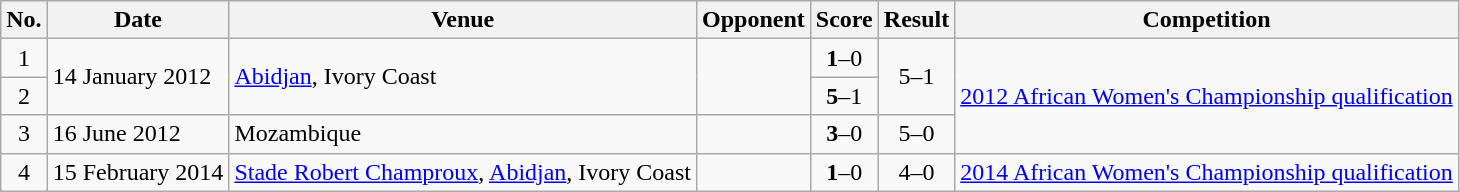<table class="wikitable">
<tr>
<th>No.</th>
<th>Date</th>
<th>Venue</th>
<th>Opponent</th>
<th>Score</th>
<th>Result</th>
<th>Competition</th>
</tr>
<tr>
<td style="text-align:center;">1</td>
<td rowspan=2>14 January 2012</td>
<td rowspan=2><a href='#'>Abidjan</a>, Ivory Coast</td>
<td rowspan=2></td>
<td style="text-align:center;"><strong>1</strong>–0</td>
<td rowspan=2 style="text-align:center;">5–1</td>
<td rowspan=3><a href='#'>2012 African Women's Championship qualification</a></td>
</tr>
<tr style="text-align:center;">
<td>2</td>
<td><strong>5</strong>–1</td>
</tr>
<tr>
<td style="text-align:center;">3</td>
<td>16 June 2012</td>
<td>Mozambique</td>
<td></td>
<td style="text-align:center;"><strong>3</strong>–0</td>
<td style="text-align:center;">5–0</td>
</tr>
<tr>
<td style="text-align:center;">4</td>
<td>15 February 2014</td>
<td><a href='#'>Stade Robert Champroux</a>, <a href='#'>Abidjan</a>, Ivory Coast</td>
<td></td>
<td style="text-align:center;"><strong>1</strong>–0</td>
<td style="text-align:center;">4–0</td>
<td><a href='#'>2014 African Women's Championship qualification</a></td>
</tr>
</table>
